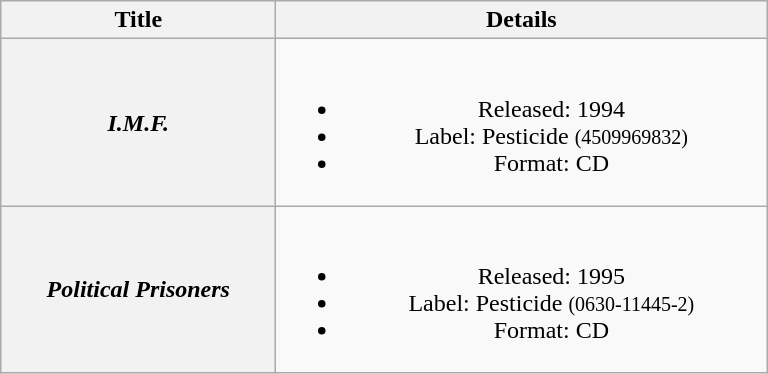<table class="wikitable plainrowheaders" style="text-align:center;" border="1">
<tr>
<th scope="col" style="width:11em;">Title</th>
<th scope="col" style="width:20em;">Details</th>
</tr>
<tr>
<th scope="row"><em>I.M.F.</em></th>
<td><br><ul><li>Released: 1994</li><li>Label: Pesticide <small>(4509969832)</small></li><li>Format: CD</li></ul></td>
</tr>
<tr>
<th scope="row"><em>Political Prisoners</em></th>
<td><br><ul><li>Released: 1995</li><li>Label: Pesticide <small>(0630-11445-2)</small></li><li>Format: CD</li></ul></td>
</tr>
</table>
